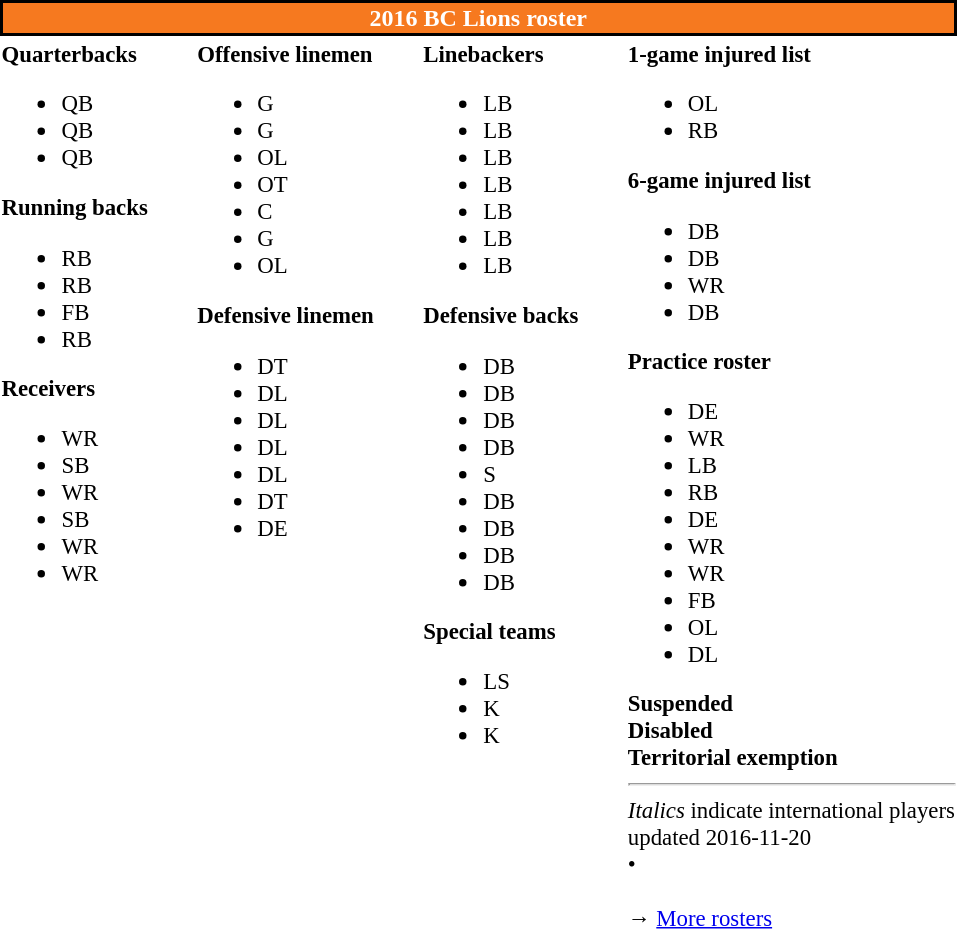<table class="toccolours" style="text-align: left;">
<tr>
<th colspan="7" style="background-color: #F6791F; color:white; border:2px solid black;text-align:center;">2016 BC Lions roster</th>
</tr>
<tr>
<td style="font-size: 95%;vertical-align:top;"><strong>Quarterbacks</strong><br><ul><li> QB</li><li> QB</li><li> QB</li></ul><strong>Running backs</strong><ul><li> RB</li><li> RB</li><li> FB</li><li> RB</li></ul><strong>Receivers</strong><ul><li> WR</li><li> SB</li><li> WR</li><li> SB</li><li> WR</li><li> WR</li></ul></td>
<td style="width: 25px;"></td>
<td style="font-size: 95%;vertical-align:top;"><strong>Offensive linemen</strong><br><ul><li> G</li><li> G</li><li> OL</li><li> OT</li><li> C</li><li> G</li><li> OL</li></ul><strong>Defensive linemen</strong><ul><li> DT</li><li> DL</li><li> DL</li><li> DL</li><li> DL</li><li> DT</li><li> DE</li></ul></td>
<td style="width: 25px;"></td>
<td style="font-size: 95%;vertical-align:top;"><strong>Linebackers</strong><br><ul><li> LB</li><li> LB</li><li> LB</li><li> LB</li><li> LB</li><li> LB</li><li> LB</li></ul><strong>Defensive backs</strong><ul><li> DB</li><li> DB</li><li> DB</li><li> DB</li><li> S</li><li> DB</li><li> DB</li><li> DB</li><li> DB</li></ul><strong>Special teams</strong><ul><li> LS</li><li> K</li><li> K</li></ul></td>
<td style="width: 25px;"></td>
<td style="font-size: 95%;vertical-align:top;"><strong>1-game injured list</strong><br><ul><li> OL</li><li> RB</li></ul><strong>6-game injured list</strong><ul><li> DB</li><li> DB</li><li> WR</li><li> DB</li></ul><strong>Practice roster</strong><ul><li> DE</li><li> WR</li><li> LB</li><li> RB</li><li> DE</li><li> WR</li><li> WR</li><li> FB</li><li> OL</li><li> DL</li></ul><strong>Suspended</strong><br><strong>Disabled</strong><br><strong>Territorial exemption</strong><br><hr>
<em>Italics</em> indicate international players<br>
<span></span> updated 2016-11-20<br>
<span></span> • <span></span><br>
<br>→ <a href='#'>More rosters</a></td>
</tr>
<tr>
</tr>
</table>
